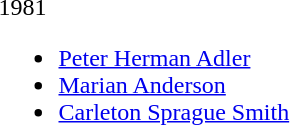<table>
<tr>
<td>1981<br><ul><li><a href='#'>Peter Herman Adler</a></li><li><a href='#'>Marian Anderson</a></li><li><a href='#'>Carleton Sprague Smith</a></li></ul></td>
</tr>
</table>
